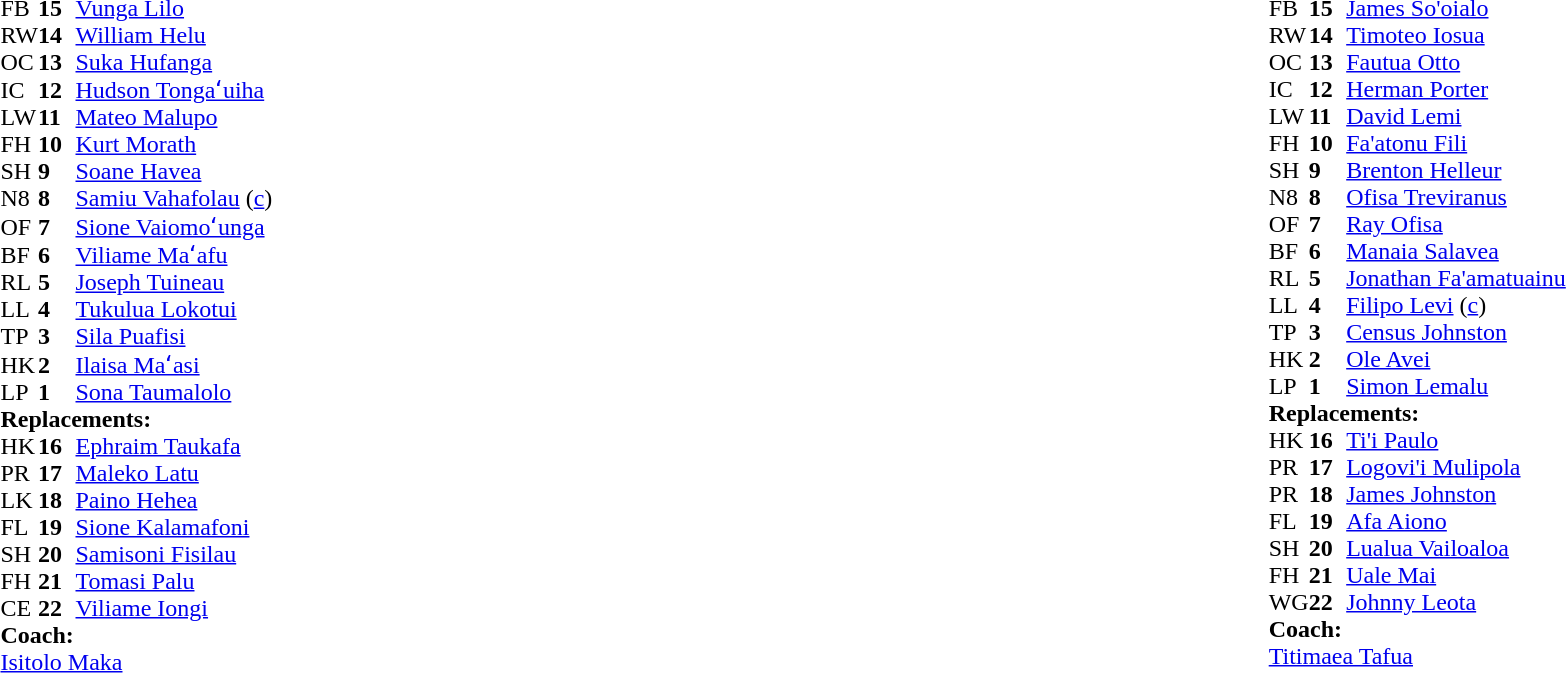<table width="100%">
<tr>
<td valign="top" width="50%"><br><table style="font-size: 100%" cellspacing="0" cellpadding="0">
<tr>
<th width="25"></th>
<th width="25"></th>
</tr>
<tr>
<td>FB</td>
<td><strong>15</strong></td>
<td><a href='#'>Vunga Lilo</a></td>
</tr>
<tr>
<td>RW</td>
<td><strong>14</strong></td>
<td><a href='#'>William Helu</a></td>
</tr>
<tr>
<td>OC</td>
<td><strong>13</strong></td>
<td><a href='#'>Suka Hufanga</a></td>
</tr>
<tr>
<td>IC</td>
<td><strong>12</strong></td>
<td><a href='#'>Hudson Tongaʻuiha</a></td>
<td></td>
</tr>
<tr>
<td>LW</td>
<td><strong>11</strong></td>
<td><a href='#'>Mateo Malupo</a></td>
</tr>
<tr>
<td>FH</td>
<td><strong>10</strong></td>
<td><a href='#'>Kurt Morath</a></td>
<td></td>
</tr>
<tr>
<td>SH</td>
<td><strong>9</strong></td>
<td><a href='#'>Soane Havea</a></td>
<td></td>
</tr>
<tr>
<td>N8</td>
<td><strong>8</strong></td>
<td><a href='#'>Samiu Vahafolau</a> (<a href='#'>c</a>)</td>
<td></td>
<td></td>
</tr>
<tr>
<td>OF</td>
<td><strong>7</strong></td>
<td><a href='#'>Sione Vaiomoʻunga</a></td>
</tr>
<tr>
<td>BF</td>
<td><strong>6</strong></td>
<td><a href='#'>Viliame Maʻafu</a></td>
<td></td>
</tr>
<tr>
<td>RL</td>
<td><strong>5</strong></td>
<td><a href='#'>Joseph Tuineau</a></td>
<td></td>
</tr>
<tr>
<td>LL</td>
<td><strong>4</strong></td>
<td><a href='#'>Tukulua Lokotui</a></td>
<td></td>
</tr>
<tr>
<td>TP</td>
<td><strong>3</strong></td>
<td><a href='#'>Sila Puafisi</a></td>
</tr>
<tr>
<td>HK</td>
<td><strong>2</strong></td>
<td><a href='#'>Ilaisa Maʻasi</a></td>
<td></td>
</tr>
<tr>
<td>LP</td>
<td><strong>1</strong></td>
<td><a href='#'>Sona Taumalolo</a></td>
</tr>
<tr>
<td colspan=3><strong>Replacements:</strong></td>
</tr>
<tr>
<td>HK</td>
<td><strong>16</strong></td>
<td><a href='#'>Ephraim Taukafa</a></td>
<td></td>
</tr>
<tr>
<td>PR</td>
<td><strong>17</strong></td>
<td><a href='#'>Maleko Latu</a></td>
</tr>
<tr>
<td>LK</td>
<td><strong>18</strong></td>
<td><a href='#'>Paino Hehea</a></td>
<td></td>
</tr>
<tr>
<td>FL</td>
<td><strong>19</strong></td>
<td><a href='#'>Sione Kalamafoni</a></td>
<td></td>
</tr>
<tr>
<td>SH</td>
<td><strong>20</strong></td>
<td><a href='#'>Samisoni Fisilau</a></td>
<td></td>
</tr>
<tr>
<td>FH</td>
<td><strong>21</strong></td>
<td><a href='#'>Tomasi Palu</a></td>
<td></td>
</tr>
<tr>
<td>CE</td>
<td><strong>22</strong></td>
<td><a href='#'>Viliame Iongi</a></td>
<td></td>
</tr>
<tr>
<td colspan="3"><strong>Coach:</strong></td>
</tr>
<tr>
<td colspan="4"> <a href='#'>Isitolo Maka</a></td>
</tr>
</table>
</td>
<td style="vertical-align:top; width:50%;"><br><table cellspacing="0" cellpadding="0" style="font-size:100%; margin:auto;">
<tr>
<th width="25"></th>
<th width="25"></th>
</tr>
<tr>
<td>FB</td>
<td><strong>15</strong></td>
<td><a href='#'>James So'oialo</a></td>
</tr>
<tr>
<td>RW</td>
<td><strong>14</strong></td>
<td><a href='#'>Timoteo Iosua</a></td>
<td></td>
</tr>
<tr>
<td>OC</td>
<td><strong>13</strong></td>
<td><a href='#'>Fautua Otto</a></td>
</tr>
<tr>
<td>IC</td>
<td><strong>12</strong></td>
<td><a href='#'>Herman Porter</a></td>
</tr>
<tr>
<td>LW</td>
<td><strong>11</strong></td>
<td><a href='#'>David Lemi</a></td>
</tr>
<tr>
<td>FH</td>
<td><strong>10</strong></td>
<td><a href='#'>Fa'atonu Fili</a></td>
<td></td>
</tr>
<tr>
<td>SH</td>
<td><strong>9</strong></td>
<td><a href='#'>Brenton Helleur</a></td>
<td></td>
</tr>
<tr>
<td>N8</td>
<td><strong>8</strong></td>
<td><a href='#'>Ofisa Treviranus</a></td>
</tr>
<tr>
<td>OF</td>
<td><strong>7</strong></td>
<td><a href='#'>Ray Ofisa</a></td>
<td></td>
</tr>
<tr>
<td>BF</td>
<td><strong>6</strong></td>
<td><a href='#'>Manaia Salavea</a></td>
</tr>
<tr>
<td>RL</td>
<td><strong>5</strong></td>
<td><a href='#'>Jonathan Fa'amatuainu</a></td>
</tr>
<tr>
<td>LL</td>
<td><strong>4</strong></td>
<td><a href='#'>Filipo Levi</a> (<a href='#'>c</a>)</td>
</tr>
<tr>
<td>TP</td>
<td><strong>3</strong></td>
<td><a href='#'>Census Johnston</a></td>
<td></td>
</tr>
<tr>
<td>HK</td>
<td><strong>2</strong></td>
<td><a href='#'>Ole Avei</a></td>
<td></td>
</tr>
<tr>
<td>LP</td>
<td><strong>1</strong></td>
<td><a href='#'>Simon Lemalu</a></td>
<td></td>
</tr>
<tr>
<td colspan=3><strong>Replacements:</strong></td>
</tr>
<tr>
<td>HK</td>
<td><strong>16</strong></td>
<td><a href='#'>Ti'i Paulo</a></td>
<td></td>
</tr>
<tr>
<td>PR</td>
<td><strong>17</strong></td>
<td><a href='#'>Logovi'i Mulipola</a></td>
<td></td>
</tr>
<tr>
<td>PR</td>
<td><strong>18</strong></td>
<td><a href='#'>James Johnston</a></td>
<td></td>
</tr>
<tr>
<td>FL</td>
<td><strong>19</strong></td>
<td><a href='#'>Afa Aiono</a></td>
<td></td>
</tr>
<tr>
<td>SH</td>
<td><strong>20</strong></td>
<td><a href='#'>Lualua Vailoaloa</a></td>
<td></td>
</tr>
<tr>
<td>FH</td>
<td><strong>21</strong></td>
<td><a href='#'>Uale Mai</a></td>
<td></td>
</tr>
<tr>
<td>WG</td>
<td><strong>22</strong></td>
<td><a href='#'>Johnny Leota</a></td>
<td></td>
</tr>
<tr>
<td colspan="3"><strong>Coach:</strong></td>
</tr>
<tr>
<td colspan="4"> <a href='#'>Titimaea Tafua</a></td>
</tr>
</table>
</td>
</tr>
</table>
